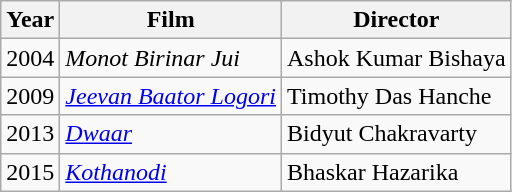<table class="wikitable sortable">
<tr>
<th>Year</th>
<th>Film</th>
<th>Director</th>
</tr>
<tr>
<td>2004</td>
<td><em> Monot Birinar Jui </em></td>
<td>Ashok Kumar Bishaya</td>
</tr>
<tr>
<td>2009</td>
<td><em><a href='#'>Jeevan Baator Logori</a></em></td>
<td>Timothy Das Hanche</td>
</tr>
<tr>
<td>2013</td>
<td><em><a href='#'>Dwaar</a></em></td>
<td>Bidyut Chakravarty</td>
</tr>
<tr>
<td>2015</td>
<td><em><a href='#'>Kothanodi</a></em></td>
<td>Bhaskar Hazarika</td>
</tr>
</table>
